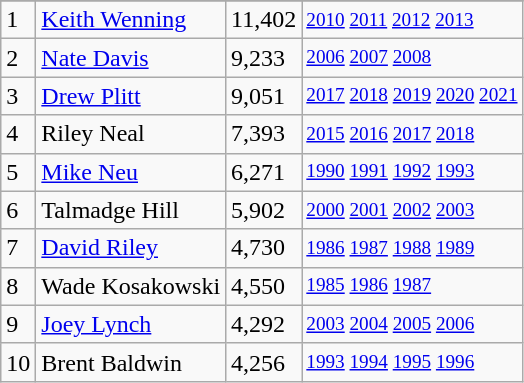<table class="wikitable">
<tr>
</tr>
<tr>
<td>1</td>
<td><a href='#'>Keith Wenning</a></td>
<td>11,402</td>
<td style="font-size:80%;"><a href='#'>2010</a> <a href='#'>2011</a> <a href='#'>2012</a> <a href='#'>2013</a></td>
</tr>
<tr>
<td>2</td>
<td><a href='#'>Nate Davis</a></td>
<td>9,233</td>
<td style="font-size:80%;"><a href='#'>2006</a> <a href='#'>2007</a> <a href='#'>2008</a></td>
</tr>
<tr>
<td>3</td>
<td><a href='#'>Drew Plitt</a></td>
<td>9,051</td>
<td style="font-size:80%;"><a href='#'>2017</a> <a href='#'>2018</a> <a href='#'>2019</a> <a href='#'>2020</a> <a href='#'>2021</a></td>
</tr>
<tr>
<td>4</td>
<td>Riley Neal</td>
<td>7,393</td>
<td style="font-size:80%;"><a href='#'>2015</a> <a href='#'>2016</a> <a href='#'>2017</a> <a href='#'>2018</a></td>
</tr>
<tr>
<td>5</td>
<td><a href='#'>Mike Neu</a></td>
<td>6,271</td>
<td style="font-size:80%;"><a href='#'>1990</a> <a href='#'>1991</a> <a href='#'>1992</a> <a href='#'>1993</a></td>
</tr>
<tr>
<td>6</td>
<td>Talmadge Hill</td>
<td>5,902</td>
<td style="font-size:80%;"><a href='#'>2000</a> <a href='#'>2001</a> <a href='#'>2002</a> <a href='#'>2003</a></td>
</tr>
<tr>
<td>7</td>
<td><a href='#'>David Riley</a></td>
<td>4,730</td>
<td style="font-size:80%;"><a href='#'>1986</a> <a href='#'>1987</a> <a href='#'>1988</a> <a href='#'>1989</a></td>
</tr>
<tr>
<td>8</td>
<td>Wade Kosakowski</td>
<td>4,550</td>
<td style="font-size:80%;"><a href='#'>1985</a> <a href='#'>1986</a> <a href='#'>1987</a></td>
</tr>
<tr>
<td>9</td>
<td><a href='#'>Joey Lynch</a></td>
<td>4,292</td>
<td style="font-size:80%;"><a href='#'>2003</a> <a href='#'>2004</a> <a href='#'>2005</a> <a href='#'>2006</a></td>
</tr>
<tr>
<td>10</td>
<td>Brent Baldwin</td>
<td>4,256</td>
<td style="font-size:80%;"><a href='#'>1993</a> <a href='#'>1994</a> <a href='#'>1995</a> <a href='#'>1996</a></td>
</tr>
</table>
